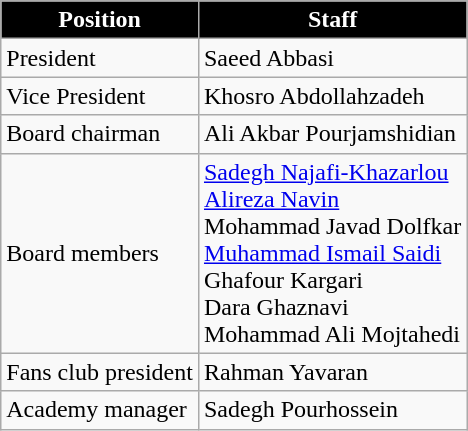<table class="wikitable">
<tr>
<th style="color:#ffffff; background:#000000;">Position</th>
<th style="color:#ffffff; background:#000000;">Staff</th>
</tr>
<tr>
<td>President</td>
<td>Saeed Abbasi</td>
</tr>
<tr>
<td>Vice President</td>
<td>Khosro Abdollahzadeh</td>
</tr>
<tr>
<td>Board chairman</td>
<td>Ali Akbar Pourjamshidian</td>
</tr>
<tr>
<td>Board members</td>
<td><a href='#'>Sadegh Najafi-Khazarlou</a><br><a href='#'>Alireza Navin</a><br>Mohammad Javad Dolfkar<br><a href='#'>Muhammad Ismail Saidi</a><br>Ghafour Kargari<br>Dara Ghaznavi<br>Mohammad Ali Mojtahedi</td>
</tr>
<tr>
<td>Fans club president</td>
<td>Rahman Yavaran</td>
</tr>
<tr>
<td>Academy manager</td>
<td>Sadegh Pourhossein</td>
</tr>
</table>
